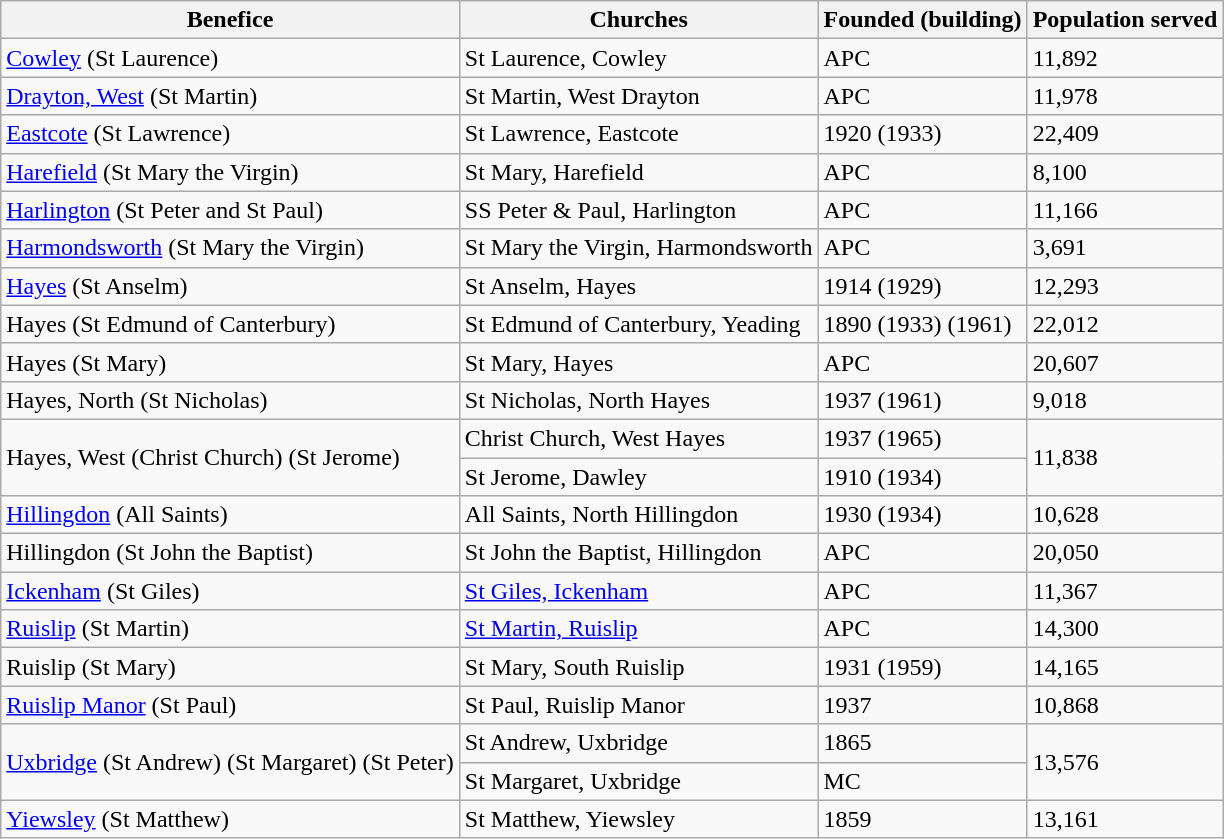<table class="wikitable">
<tr>
<th>Benefice</th>
<th>Churches</th>
<th>Founded (building)</th>
<th>Population served</th>
</tr>
<tr>
<td><a href='#'>Cowley</a> (St Laurence)</td>
<td>St Laurence, Cowley</td>
<td>APC</td>
<td>11,892</td>
</tr>
<tr>
<td><a href='#'>Drayton, West</a> (St Martin)</td>
<td>St Martin, West Drayton</td>
<td>APC</td>
<td>11,978</td>
</tr>
<tr>
<td><a href='#'>Eastcote</a> (St Lawrence)</td>
<td>St Lawrence, Eastcote</td>
<td>1920 (1933)</td>
<td>22,409</td>
</tr>
<tr>
<td><a href='#'>Harefield</a> (St Mary the Virgin)</td>
<td>St Mary, Harefield</td>
<td>APC</td>
<td>8,100</td>
</tr>
<tr>
<td><a href='#'>Harlington</a> (St Peter and St Paul)</td>
<td>SS Peter & Paul, Harlington</td>
<td>APC</td>
<td>11,166</td>
</tr>
<tr>
<td><a href='#'>Harmondsworth</a> (St Mary the Virgin)</td>
<td>St Mary the Virgin, Harmondsworth</td>
<td>APC</td>
<td>3,691</td>
</tr>
<tr>
<td><a href='#'>Hayes</a> (St Anselm)</td>
<td>St Anselm, Hayes</td>
<td>1914 (1929)</td>
<td>12,293</td>
</tr>
<tr>
<td>Hayes (St Edmund of Canterbury)</td>
<td>St Edmund of Canterbury, Yeading</td>
<td>1890 (1933) (1961)</td>
<td>22,012</td>
</tr>
<tr>
<td>Hayes (St Mary)</td>
<td>St Mary, Hayes</td>
<td>APC</td>
<td>20,607</td>
</tr>
<tr>
<td>Hayes, North (St Nicholas)</td>
<td>St Nicholas, North Hayes</td>
<td>1937 (1961)</td>
<td>9,018</td>
</tr>
<tr>
<td rowspan="2">Hayes, West (Christ Church) (St Jerome)</td>
<td>Christ Church, West Hayes</td>
<td>1937 (1965)</td>
<td rowspan="2">11,838</td>
</tr>
<tr>
<td>St Jerome, Dawley</td>
<td>1910 (1934)</td>
</tr>
<tr>
<td><a href='#'>Hillingdon</a> (All Saints)</td>
<td>All Saints, North Hillingdon</td>
<td>1930 (1934)</td>
<td>10,628</td>
</tr>
<tr>
<td>Hillingdon (St John the Baptist)</td>
<td>St John the Baptist, Hillingdon</td>
<td>APC</td>
<td>20,050</td>
</tr>
<tr>
<td><a href='#'>Ickenham</a> (St Giles)</td>
<td><a href='#'>St Giles, Ickenham</a></td>
<td>APC</td>
<td>11,367</td>
</tr>
<tr>
<td><a href='#'>Ruislip</a> (St Martin)</td>
<td><a href='#'>St Martin, Ruislip</a></td>
<td>APC</td>
<td>14,300</td>
</tr>
<tr>
<td>Ruislip (St Mary)</td>
<td>St Mary, South Ruislip</td>
<td>1931 (1959)</td>
<td>14,165</td>
</tr>
<tr>
<td><a href='#'>Ruislip Manor</a> (St Paul)</td>
<td>St Paul, Ruislip Manor</td>
<td>1937</td>
<td>10,868</td>
</tr>
<tr>
<td rowspan="2"><a href='#'>Uxbridge</a> (St Andrew) (St Margaret) (St Peter)</td>
<td>St Andrew, Uxbridge</td>
<td>1865</td>
<td rowspan="2">13,576</td>
</tr>
<tr>
<td>St Margaret, Uxbridge</td>
<td>MC</td>
</tr>
<tr>
<td><a href='#'>Yiewsley</a> (St Matthew)</td>
<td>St Matthew, Yiewsley</td>
<td>1859</td>
<td>13,161</td>
</tr>
</table>
